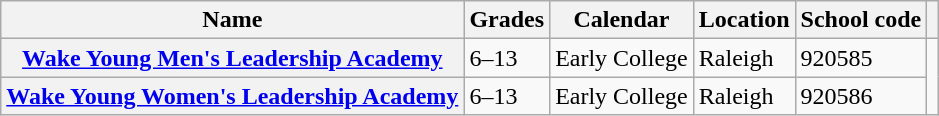<table class="wikitable sortable">
<tr>
<th scope="col">Name</th>
<th scope="col">Grades</th>
<th scope="col">Calendar</th>
<th scope="col">Location</th>
<th scope="col" class="unsortable">School code</th>
<th scope="col" class="unsortable"></th>
</tr>
<tr>
<th scope="row"><a href='#'>Wake Young Men's Leadership Academy</a></th>
<td>6–13</td>
<td>Early College</td>
<td>Raleigh</td>
<td>920585</td>
</tr>
<tr>
<th scope="row"><a href='#'>Wake Young Women's Leadership Academy</a></th>
<td>6–13</td>
<td>Early College</td>
<td>Raleigh</td>
<td>920586</td>
</tr>
</table>
